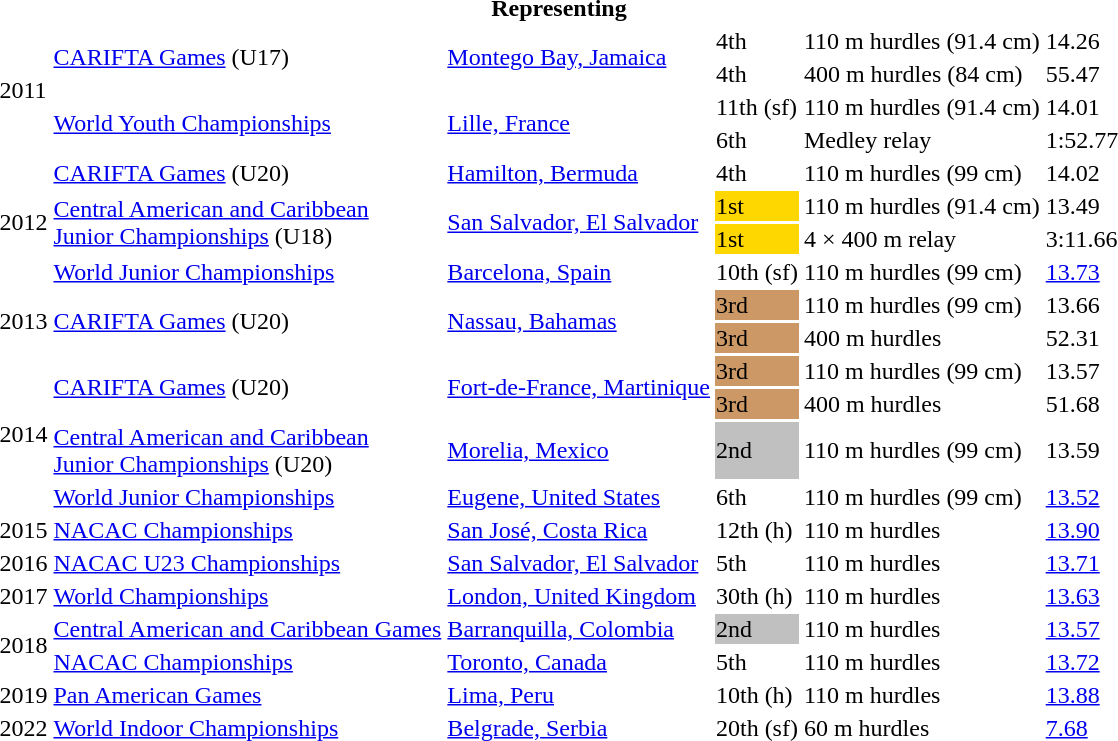<table>
<tr>
<th colspan="6">Representing </th>
</tr>
<tr>
<td rowspan=4>2011</td>
<td rowspan=2><a href='#'>CARIFTA Games</a> (U17)</td>
<td rowspan=2><a href='#'>Montego Bay, Jamaica</a></td>
<td>4th</td>
<td>110 m hurdles (91.4 cm)</td>
<td>14.26</td>
</tr>
<tr>
<td>4th</td>
<td>400 m hurdles (84 cm)</td>
<td>55.47</td>
</tr>
<tr>
<td rowspan=2><a href='#'>World Youth Championships</a></td>
<td rowspan=2><a href='#'>Lille, France</a></td>
<td>11th (sf)</td>
<td>110 m hurdles (91.4 cm)</td>
<td>14.01</td>
</tr>
<tr>
<td>6th</td>
<td>Medley relay</td>
<td>1:52.77</td>
</tr>
<tr>
<td rowspan=4>2012</td>
<td><a href='#'>CARIFTA Games</a> (U20)</td>
<td><a href='#'>Hamilton, Bermuda</a></td>
<td>4th</td>
<td>110 m hurdles (99 cm)</td>
<td>14.02</td>
</tr>
<tr>
<td rowspan=2><a href='#'>Central American and Caribbean<br>Junior Championships</a> (U18)</td>
<td rowspan=2><a href='#'>San Salvador, El Salvador</a></td>
<td bgcolor=gold>1st</td>
<td>110 m hurdles (91.4 cm)</td>
<td>13.49</td>
</tr>
<tr>
<td bgcolor=gold>1st</td>
<td>4 × 400 m relay</td>
<td>3:11.66</td>
</tr>
<tr>
<td><a href='#'>World Junior Championships</a></td>
<td><a href='#'>Barcelona, Spain</a></td>
<td>10th (sf)</td>
<td>110 m hurdles (99 cm)</td>
<td><a href='#'>13.73</a></td>
</tr>
<tr>
<td rowspan=2>2013</td>
<td rowspan=2><a href='#'>CARIFTA Games</a> (U20)</td>
<td rowspan=2><a href='#'>Nassau, Bahamas</a></td>
<td bgcolor=cc9966>3rd</td>
<td>110 m hurdles (99 cm)</td>
<td>13.66</td>
</tr>
<tr>
<td bgcolor=cc9966>3rd</td>
<td>400 m hurdles</td>
<td>52.31</td>
</tr>
<tr>
<td rowspan=4>2014</td>
<td rowspan=2><a href='#'>CARIFTA Games</a> (U20)</td>
<td rowspan=2><a href='#'>Fort-de-France, Martinique</a></td>
<td bgcolor=cc9966>3rd</td>
<td>110 m hurdles (99 cm)</td>
<td>13.57</td>
</tr>
<tr>
<td bgcolor=cc9966>3rd</td>
<td>400 m hurdles</td>
<td>51.68</td>
</tr>
<tr>
<td><a href='#'>Central American and Caribbean<br>Junior Championships</a> (U20)</td>
<td><a href='#'>Morelia, Mexico</a></td>
<td bgcolor=silver>2nd</td>
<td>110 m hurdles (99 cm)</td>
<td>13.59</td>
</tr>
<tr>
<td><a href='#'>World Junior Championships</a></td>
<td><a href='#'>Eugene, United States</a></td>
<td>6th</td>
<td>110 m hurdles (99 cm)</td>
<td><a href='#'>13.52</a></td>
</tr>
<tr>
<td>2015</td>
<td><a href='#'>NACAC Championships</a></td>
<td><a href='#'>San José, Costa Rica</a></td>
<td>12th (h)</td>
<td>110 m hurdles</td>
<td><a href='#'>13.90</a></td>
</tr>
<tr>
<td>2016</td>
<td><a href='#'>NACAC U23 Championships</a></td>
<td><a href='#'>San Salvador, El Salvador</a></td>
<td>5th</td>
<td>110 m hurdles</td>
<td><a href='#'>13.71</a></td>
</tr>
<tr>
<td>2017</td>
<td><a href='#'>World Championships</a></td>
<td><a href='#'>London, United Kingdom</a></td>
<td>30th (h)</td>
<td>110 m hurdles</td>
<td><a href='#'>13.63</a></td>
</tr>
<tr>
<td rowspan=2>2018</td>
<td><a href='#'>Central American and Caribbean Games</a></td>
<td><a href='#'>Barranquilla, Colombia</a></td>
<td bgcolor=silver>2nd</td>
<td>110 m hurdles</td>
<td><a href='#'>13.57</a></td>
</tr>
<tr>
<td><a href='#'>NACAC Championships</a></td>
<td><a href='#'>Toronto, Canada</a></td>
<td>5th</td>
<td>110 m hurdles</td>
<td><a href='#'>13.72</a></td>
</tr>
<tr>
<td>2019</td>
<td><a href='#'>Pan American Games</a></td>
<td><a href='#'>Lima, Peru</a></td>
<td>10th (h)</td>
<td>110 m hurdles</td>
<td><a href='#'>13.88</a></td>
</tr>
<tr>
<td>2022</td>
<td><a href='#'>World Indoor Championships</a></td>
<td><a href='#'>Belgrade, Serbia</a></td>
<td>20th (sf)</td>
<td>60 m hurdles</td>
<td><a href='#'>7.68</a></td>
</tr>
</table>
